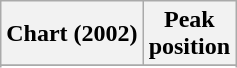<table class="wikitable sortable plainrowheaders" style="text-align:center">
<tr>
<th scope="col">Chart (2002)</th>
<th scope="col">Peak<br>position</th>
</tr>
<tr>
</tr>
<tr>
</tr>
<tr>
</tr>
</table>
